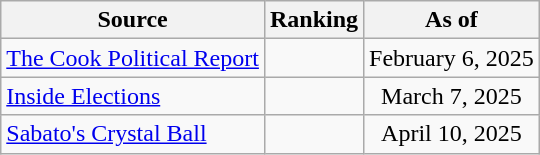<table class="wikitable" style="text-align:center">
<tr>
<th>Source</th>
<th>Ranking</th>
<th>As of</th>
</tr>
<tr>
<td align=left><a href='#'>The Cook Political Report</a></td>
<td></td>
<td>February 6, 2025</td>
</tr>
<tr>
<td align=left><a href='#'>Inside Elections</a></td>
<td></td>
<td>March 7, 2025</td>
</tr>
<tr>
<td align=left><a href='#'>Sabato's Crystal Ball</a></td>
<td></td>
<td>April 10, 2025</td>
</tr>
</table>
